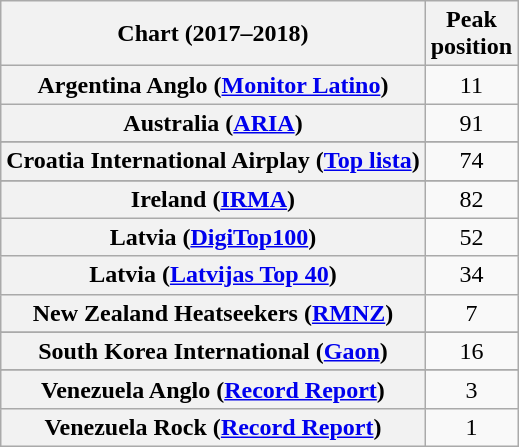<table class="wikitable sortable plainrowheaders" style="text-align:center">
<tr>
<th scope="col">Chart (2017–2018)</th>
<th scope="col">Peak<br> position</th>
</tr>
<tr>
<th scope="row">Argentina Anglo (<a href='#'>Monitor Latino</a>)</th>
<td>11</td>
</tr>
<tr>
<th scope="row">Australia (<a href='#'>ARIA</a>)</th>
<td>91</td>
</tr>
<tr>
</tr>
<tr>
</tr>
<tr>
</tr>
<tr>
</tr>
<tr>
</tr>
<tr>
</tr>
<tr>
<th scope="row">Croatia International Airplay (<a href='#'>Top lista</a>)</th>
<td>74</td>
</tr>
<tr>
</tr>
<tr>
</tr>
<tr>
<th scope="row">Ireland (<a href='#'>IRMA</a>)</th>
<td>82</td>
</tr>
<tr>
<th scope="row">Latvia (<a href='#'>DigiTop100</a>)</th>
<td>52</td>
</tr>
<tr>
<th scope="row">Latvia (<a href='#'>Latvijas Top 40</a>)</th>
<td>34</td>
</tr>
<tr>
<th scope="row">New Zealand Heatseekers (<a href='#'>RMNZ</a>)</th>
<td>7</td>
</tr>
<tr>
</tr>
<tr>
</tr>
<tr>
</tr>
<tr>
</tr>
<tr>
<th scope="row">South Korea International (<a href='#'>Gaon</a>)</th>
<td>16</td>
</tr>
<tr>
</tr>
<tr>
</tr>
<tr>
</tr>
<tr>
</tr>
<tr>
</tr>
<tr>
</tr>
<tr>
</tr>
<tr>
<th scope="row">Venezuela Anglo (<a href='#'>Record Report</a>)</th>
<td>3</td>
</tr>
<tr>
<th scope="row">Venezuela Rock (<a href='#'>Record Report</a>)</th>
<td>1</td>
</tr>
</table>
